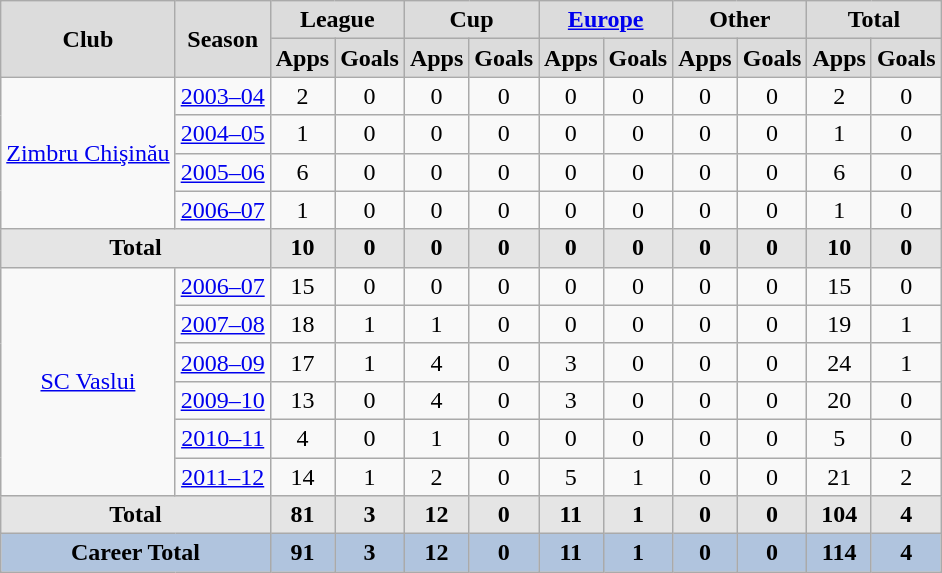<table class="wikitable" style="text-align: center;">
<tr>
<th style="background: #DCDCDC; text-align: center" rowspan="2"><strong>Club</strong></th>
<th style="background: #DCDCDC; text-align: center" rowspan="2"><strong>Season</strong></th>
<th style="background: #DCDCDC; text-align: center" colspan="2"><strong>League</strong></th>
<th style="background: #DCDCDC; text-align: center" colspan="2"><strong>Cup</strong></th>
<th style="background: #DCDCDC; text-align: center" colspan="2"><a href='#'>Europe</a></th>
<th style="background: #DCDCDC; text-align: center" colspan="2"><strong>Other</strong></th>
<th style="background: #DCDCDC; text-align: center" colspan="3"><strong>Total</strong></th>
</tr>
<tr>
<th style="background:#dcdcdc; text-align:center;">Apps</th>
<th style="background:#dcdcdc; text-align:center;">Goals</th>
<th style="background:#dcdcdc; text-align:center;">Apps</th>
<th style="background:#dcdcdc; text-align:center;">Goals</th>
<th style="background:#dcdcdc; text-align:center;">Apps</th>
<th style="background:#dcdcdc; text-align:center;">Goals</th>
<th style="background:#dcdcdc; text-align:center;">Apps</th>
<th style="background:#dcdcdc; text-align:center;">Goals</th>
<th style="background:#dcdcdc; text-align:center;">Apps</th>
<th style="background:#dcdcdc; text-align:center;">Goals</th>
</tr>
<tr>
<td rowspan="4"><a href='#'>Zimbru Chişinău</a></td>
<td><a href='#'>2003–04</a></td>
<td>2</td>
<td>0</td>
<td>0</td>
<td>0</td>
<td>0</td>
<td>0</td>
<td>0</td>
<td>0</td>
<td>2</td>
<td>0</td>
</tr>
<tr>
<td><a href='#'>2004–05</a></td>
<td>1</td>
<td>0</td>
<td>0</td>
<td>0</td>
<td>0</td>
<td>0</td>
<td>0</td>
<td>0</td>
<td>1</td>
<td>0</td>
</tr>
<tr>
<td><a href='#'>2005–06</a></td>
<td>6</td>
<td>0</td>
<td>0</td>
<td>0</td>
<td>0</td>
<td>0</td>
<td>0</td>
<td>0</td>
<td>6</td>
<td>0</td>
</tr>
<tr>
<td><a href='#'>2006–07</a></td>
<td>1</td>
<td>0</td>
<td>0</td>
<td>0</td>
<td>0</td>
<td>0</td>
<td>0</td>
<td>0</td>
<td>1</td>
<td>0</td>
</tr>
<tr>
<th style="background: #E5E5E5; text-align: center" colspan="2">Total</th>
<th style="background:#e5e5e5; text-align:center;">10</th>
<th style="background:#e5e5e5; text-align:center;">0</th>
<th style="background:#e5e5e5; text-align:center;">0</th>
<th style="background:#e5e5e5; text-align:center;">0</th>
<th style="background:#e5e5e5; text-align:center;">0</th>
<th style="background:#e5e5e5; text-align:center;">0</th>
<th style="background:#e5e5e5; text-align:center;">0</th>
<th style="background:#e5e5e5; text-align:center;">0</th>
<th style="background:#e5e5e5; text-align:center;">10</th>
<th style="background:#e5e5e5; text-align:center;">0</th>
</tr>
<tr>
<td rowspan="6"><a href='#'>SC Vaslui</a></td>
<td><a href='#'>2006–07</a></td>
<td>15</td>
<td>0</td>
<td>0</td>
<td>0</td>
<td>0</td>
<td>0</td>
<td>0</td>
<td>0</td>
<td>15</td>
<td>0</td>
</tr>
<tr>
<td><a href='#'>2007–08</a></td>
<td>18</td>
<td>1</td>
<td>1</td>
<td>0</td>
<td>0</td>
<td>0</td>
<td>0</td>
<td>0</td>
<td>19</td>
<td>1</td>
</tr>
<tr>
<td><a href='#'>2008–09</a></td>
<td>17</td>
<td>1</td>
<td>4</td>
<td>0</td>
<td>3</td>
<td>0</td>
<td>0</td>
<td>0</td>
<td>24</td>
<td>1</td>
</tr>
<tr>
<td><a href='#'>2009–10</a></td>
<td>13</td>
<td>0</td>
<td>4</td>
<td>0</td>
<td>3</td>
<td>0</td>
<td>0</td>
<td>0</td>
<td>20</td>
<td>0</td>
</tr>
<tr>
<td><a href='#'>2010–11</a></td>
<td>4</td>
<td>0</td>
<td>1</td>
<td>0</td>
<td>0</td>
<td>0</td>
<td>0</td>
<td>0</td>
<td>5</td>
<td>0</td>
</tr>
<tr>
<td><a href='#'>2011–12</a></td>
<td>14</td>
<td>1</td>
<td>2</td>
<td>0</td>
<td>5</td>
<td>1</td>
<td>0</td>
<td>0</td>
<td>21</td>
<td>2</td>
</tr>
<tr>
<th style="background: #E5E5E5; text-align: center" colspan="2">Total</th>
<th style="background:#e5e5e5; text-align:center;">81</th>
<th style="background:#e5e5e5; text-align:center;">3</th>
<th style="background:#e5e5e5; text-align:center;">12</th>
<th style="background:#e5e5e5; text-align:center;">0</th>
<th style="background:#e5e5e5; text-align:center;">11</th>
<th style="background:#e5e5e5; text-align:center;">1</th>
<th style="background:#e5e5e5; text-align:center;">0</th>
<th style="background:#e5e5e5; text-align:center;">0</th>
<th style="background:#e5e5e5; text-align:center;">104</th>
<th style="background:#e5e5e5; text-align:center;">4</th>
</tr>
<tr>
<th style="background: #b0c4de; text-align: center" colspan="2"><strong>Career Total</strong></th>
<th style="background:#b0c4de; text-align:center;">91</th>
<th style="background:#b0c4de; text-align:center;">3</th>
<th style="background:#b0c4de; text-align:center;">12</th>
<th style="background:#b0c4de; text-align:center;">0</th>
<th style="background:#b0c4de; text-align:center;">11</th>
<th style="background:#b0c4de; text-align:center;">1</th>
<th style="background:#b0c4de; text-align:center;">0</th>
<th style="background:#b0c4de; text-align:center;">0</th>
<th style="background:#b0c4de; text-align:center;">114</th>
<th style="background:#b0c4de; text-align:center;">4</th>
</tr>
</table>
